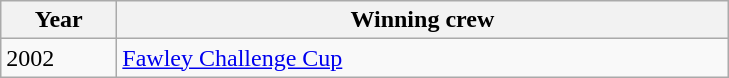<table class="wikitable">
<tr>
<th width=70>Year</th>
<th width=400>Winning crew</th>
</tr>
<tr>
<td>2002</td>
<td><a href='#'>Fawley Challenge Cup</a></td>
</tr>
</table>
